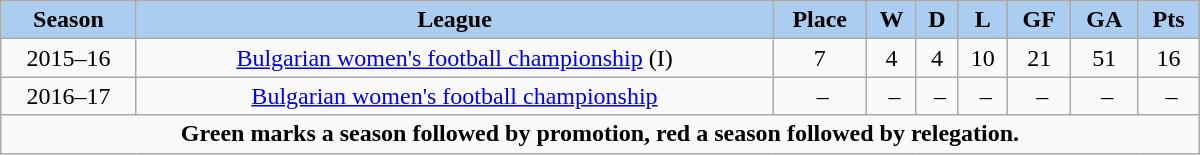<table class="wikitable" width="800px">
<tr>
<th style="background:#ABCDEF;">Season</th>
<th style="background:#ABCDEF;">League</th>
<th style="background:#ABCDEF;">Place</th>
<th style="background:#ABCDEF;">W</th>
<th style="background:#ABCDEF;">D</th>
<th style="background:#ABCDEF;">L</th>
<th style="background:#ABCDEF;">GF</th>
<th style="background:#ABCDEF;">GA</th>
<th style="background:#ABCDEF;">Pts</th>
</tr>
<tr align="center">
<td>2015–16</td>
<td><a href='#'>Bulgarian women's football championship</a> (I)</td>
<td>7</td>
<td>4</td>
<td>4</td>
<td>10</td>
<td>21</td>
<td>51</td>
<td>16</td>
</tr>
<tr align="center">
<td>2016–17</td>
<td><a href='#'>Bulgarian women's football championship</a></td>
<td> –</td>
<td> –</td>
<td> –</td>
<td> –</td>
<td> –</td>
<td> –</td>
<td> –</td>
</tr>
<tr>
<td colspan="12" align="center"><strong>Green marks a season followed by promotion, red a season followed by relegation.</strong></td>
</tr>
</table>
